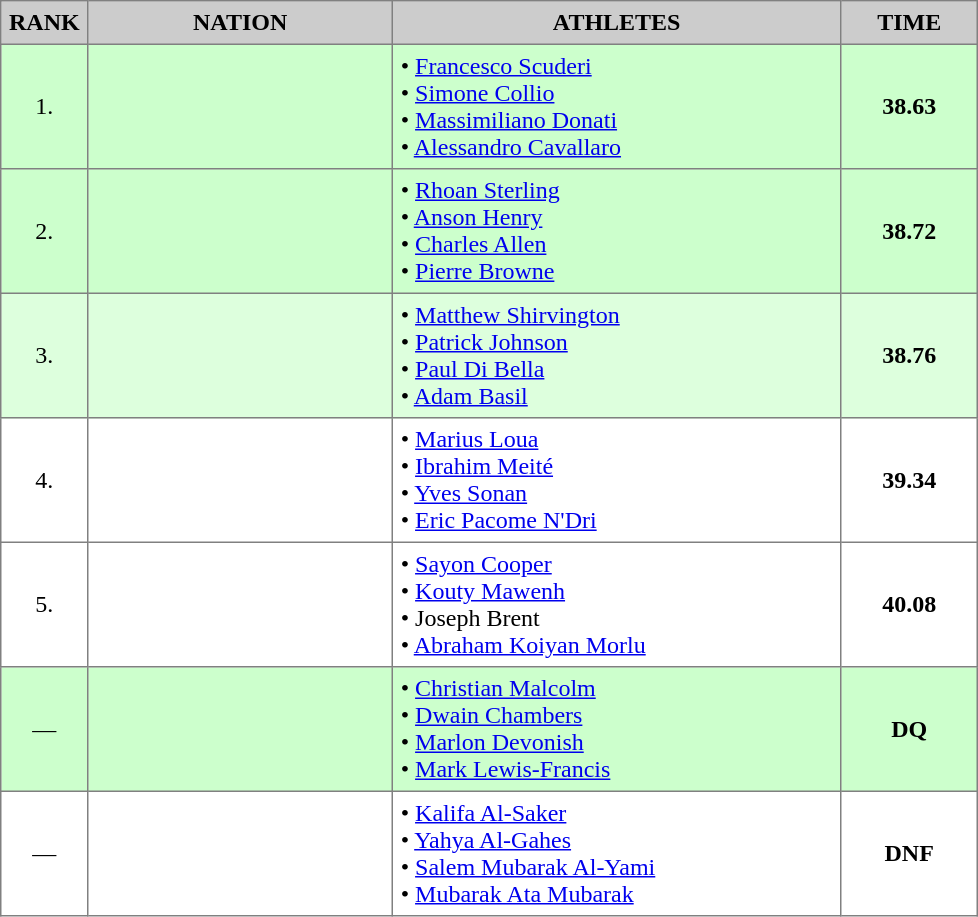<table border="1" cellspacing="2" cellpadding="5" style="border-collapse: collapse;">
<tr bgcolor="cccccc">
<th>RANK</th>
<th style="width: 12em">NATION</th>
<th style="width: 18em">ATHLETES</th>
<th style="width: 5em">TIME</th>
</tr>
<tr style="background:#ccffcc;">
<td align="center">1.</td>
<td align="center"></td>
<td>• <a href='#'>Francesco Scuderi</a><br>• <a href='#'>Simone Collio</a><br>• <a href='#'>Massimiliano Donati</a><br>• <a href='#'>Alessandro Cavallaro</a></td>
<td align="center"><strong>38.63</strong></td>
</tr>
<tr style="background:#ccffcc;">
<td align="center">2.</td>
<td align="center"></td>
<td>• <a href='#'>Rhoan Sterling</a><br>• <a href='#'>Anson Henry</a><br>• <a href='#'>Charles Allen</a><br>• <a href='#'>Pierre Browne</a></td>
<td align="center"><strong>38.72</strong></td>
</tr>
<tr style="background:#ddffdd;">
<td align="center">3.</td>
<td align="center"></td>
<td>• <a href='#'>Matthew Shirvington</a><br>• <a href='#'>Patrick Johnson</a><br>• <a href='#'>Paul Di Bella</a><br>• <a href='#'>Adam Basil</a></td>
<td align="center"><strong>38.76</strong></td>
</tr>
<tr>
<td align="center">4.</td>
<td align="center"></td>
<td>• <a href='#'>Marius Loua</a><br>• <a href='#'>Ibrahim Meité</a><br>• <a href='#'>Yves Sonan</a><br>• <a href='#'>Eric Pacome N'Dri</a></td>
<td align="center"><strong>39.34</strong></td>
</tr>
<tr>
<td align="center">5.</td>
<td align="center"></td>
<td>• <a href='#'>Sayon Cooper</a><br>• <a href='#'>Kouty Mawenh</a><br>• Joseph Brent<br>• <a href='#'>Abraham Koiyan Morlu</a></td>
<td align="center"><strong>40.08</strong></td>
</tr>
<tr style="background:#ccffcc;">
<td align="center">—</td>
<td align="center"></td>
<td>• <a href='#'>Christian Malcolm</a><br>• <a href='#'>Dwain Chambers</a><br>• <a href='#'>Marlon Devonish</a><br>• <a href='#'>Mark Lewis-Francis</a></td>
<td align="center"><strong>DQ</strong></td>
</tr>
<tr>
<td align="center">—</td>
<td align="center"></td>
<td>• <a href='#'>Kalifa Al-Saker</a><br>• <a href='#'>Yahya Al-Gahes</a><br>• <a href='#'>Salem Mubarak Al-Yami</a><br>• <a href='#'>Mubarak Ata Mubarak</a></td>
<td align="center"><strong>DNF</strong></td>
</tr>
</table>
